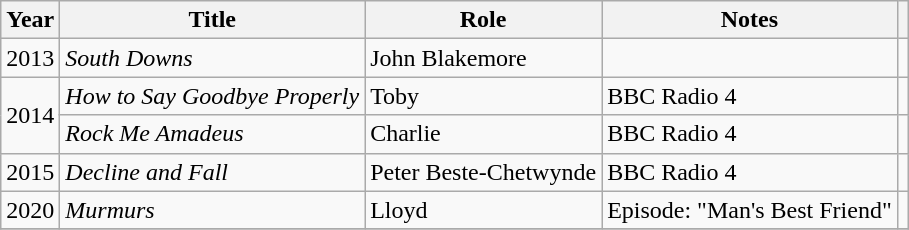<table class="wikitable">
<tr>
<th>Year</th>
<th>Title</th>
<th>Role</th>
<th>Notes</th>
<th></th>
</tr>
<tr>
<td>2013</td>
<td><em>South Downs</em></td>
<td>John Blakemore</td>
<td></td>
<td></td>
</tr>
<tr>
<td rowspan="2">2014</td>
<td><em>How to Say Goodbye Properly</em></td>
<td>Toby</td>
<td>BBC Radio 4</td>
<td></td>
</tr>
<tr>
<td><em>Rock Me Amadeus</em></td>
<td>Charlie</td>
<td>BBC Radio 4</td>
<td></td>
</tr>
<tr>
<td>2015</td>
<td><em>Decline and Fall</em></td>
<td>Peter Beste-Chetwynde</td>
<td>BBC Radio 4</td>
<td></td>
</tr>
<tr>
<td>2020</td>
<td><em>Murmurs</em></td>
<td>Lloyd</td>
<td>Episode: "Man's Best Friend"</td>
<td></td>
</tr>
<tr>
</tr>
</table>
